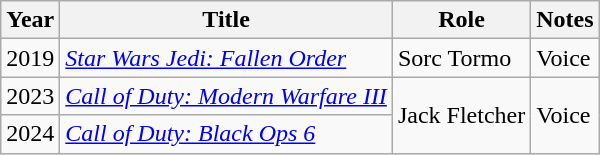<table class="wikitable plainrowheaders sortable">
<tr>
<th scope="col">Year</th>
<th scope="col">Title</th>
<th scope="col">Role</th>
<th scope="col" class="unsortable">Notes</th>
</tr>
<tr>
<td>2019</td>
<td><em><a href='#'>Star Wars Jedi: Fallen Order</a></em></td>
<td>Sorc Tormo</td>
<td>Voice</td>
</tr>
<tr>
<td>2023</td>
<td><em><a href='#'>Call of Duty: Modern Warfare III</a></em></td>
<td rowspan="2">Jack Fletcher</td>
<td rowspan="2">Voice</td>
</tr>
<tr>
<td>2024</td>
<td><em><a href='#'>Call of Duty: Black Ops 6</a></em></td>
</tr>
</table>
